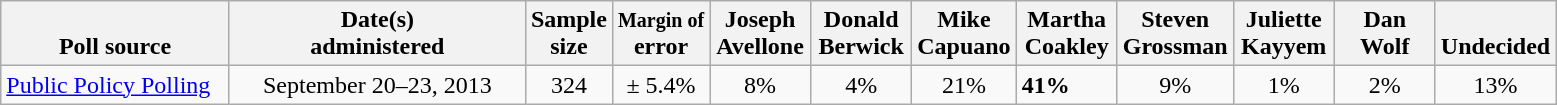<table class="wikitable">
<tr valign= bottom>
<th style="width:145px;">Poll source</th>
<th style="width:190px;">Date(s)<br>administered</th>
<th>Sample<br>size</th>
<th><small>Margin of</small><br>error</th>
<th style="width:60px;">Joseph<br>Avellone</th>
<th style="width:60px;">Donald<br>Berwick</th>
<th style="width:60px;">Mike<br>Capuano</th>
<th style="width:60px;">Martha<br>Coakley</th>
<th style="width:60px;">Steven<br>Grossman</th>
<th style="width:60px;">Juliette<br>Kayyem</th>
<th style="width:60px;">Dan<br>Wolf</th>
<th style="width:40px;">Undecided</th>
</tr>
<tr>
<td><a href='#'>Public Policy Polling</a></td>
<td align=center>September 20–23, 2013</td>
<td align=center>324</td>
<td align=center>± 5.4%</td>
<td align=center>8%</td>
<td align=center>4%</td>
<td align=center>21%</td>
<td><strong>41%</strong></td>
<td align=center>9%</td>
<td align=center>1%</td>
<td align=center>2%</td>
<td align=center>13%</td>
</tr>
</table>
